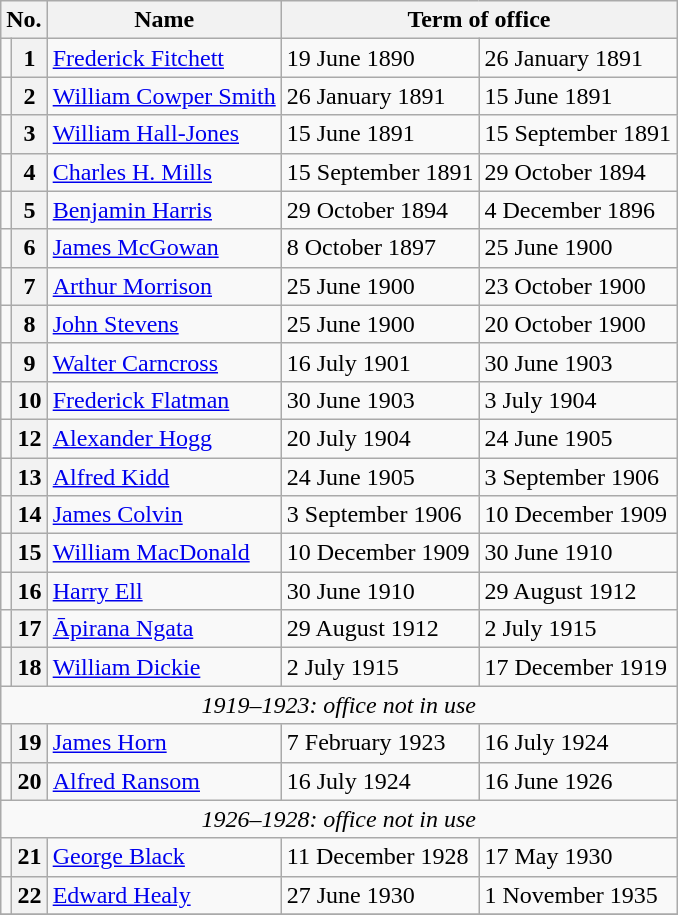<table class="wikitable">
<tr>
<th colspan="2">No.</th>
<th>Name</th>
<th colspan="2">Term of office</th>
</tr>
<tr>
<td bgcolor=></td>
<th>1</th>
<td><a href='#'>Frederick Fitchett</a></td>
<td>19 June 1890</td>
<td>26 January 1891</td>
</tr>
<tr>
<td bgcolor=></td>
<th>2</th>
<td><a href='#'>William Cowper Smith</a></td>
<td>26 January 1891</td>
<td>15 June 1891</td>
</tr>
<tr>
<td bgcolor=></td>
<th>3</th>
<td><a href='#'>William Hall-Jones</a></td>
<td>15 June 1891</td>
<td>15 September 1891</td>
</tr>
<tr>
<td bgcolor=></td>
<th>4</th>
<td><a href='#'>Charles H. Mills</a></td>
<td>15 September 1891</td>
<td>29 October 1894</td>
</tr>
<tr>
<td bgcolor=></td>
<th>5</th>
<td><a href='#'>Benjamin Harris</a></td>
<td>29 October 1894</td>
<td>4 December 1896</td>
</tr>
<tr>
<td bgcolor=></td>
<th>6</th>
<td><a href='#'>James McGowan</a></td>
<td>8 October 1897</td>
<td>25 June 1900</td>
</tr>
<tr>
<td bgcolor=></td>
<th>7</th>
<td><a href='#'>Arthur Morrison</a></td>
<td>25 June 1900</td>
<td>23 October 1900</td>
</tr>
<tr>
<td bgcolor=></td>
<th>8</th>
<td><a href='#'>John Stevens</a></td>
<td>25 June 1900</td>
<td>20 October 1900</td>
</tr>
<tr>
<td bgcolor=></td>
<th>9</th>
<td><a href='#'>Walter Carncross</a></td>
<td>16 July 1901</td>
<td>30 June 1903</td>
</tr>
<tr>
<td bgcolor=></td>
<th>10</th>
<td><a href='#'>Frederick Flatman</a></td>
<td>30 June 1903</td>
<td>3 July 1904</td>
</tr>
<tr>
<td bgcolor=></td>
<th>12</th>
<td><a href='#'>Alexander Hogg</a></td>
<td>20 July 1904</td>
<td>24 June 1905</td>
</tr>
<tr>
<td bgcolor=></td>
<th>13</th>
<td><a href='#'>Alfred Kidd</a></td>
<td>24 June 1905</td>
<td>3 September 1906</td>
</tr>
<tr>
<td bgcolor=></td>
<th>14</th>
<td><a href='#'>James Colvin</a></td>
<td>3 September 1906</td>
<td>10 December 1909</td>
</tr>
<tr>
<td bgcolor=></td>
<th>15</th>
<td><a href='#'>William MacDonald</a></td>
<td>10 December 1909</td>
<td>30 June 1910</td>
</tr>
<tr>
<td bgcolor=></td>
<th>16</th>
<td><a href='#'>Harry Ell</a></td>
<td>30 June 1910</td>
<td>29 August 1912</td>
</tr>
<tr>
<td bgcolor=></td>
<th>17</th>
<td><a href='#'>Āpirana Ngata</a></td>
<td>29 August 1912</td>
<td>2 July 1915</td>
</tr>
<tr>
<td bgcolor=></td>
<th>18</th>
<td><a href='#'>William Dickie</a></td>
<td>2 July 1915</td>
<td>17 December 1919</td>
</tr>
<tr>
<td colspan=5 align=center><em>1919–1923: office not in use</em></td>
</tr>
<tr>
<td bgcolor=></td>
<th>19</th>
<td><a href='#'>James Horn</a></td>
<td>7 February 1923</td>
<td>16 July 1924</td>
</tr>
<tr>
<td bgcolor=></td>
<th>20</th>
<td><a href='#'>Alfred Ransom</a></td>
<td>16 July 1924</td>
<td>16 June 1926</td>
</tr>
<tr>
<td colspan=5 align=center><em>1926–1928: office not in use</em></td>
</tr>
<tr>
<td bgcolor=></td>
<th>21</th>
<td><a href='#'>George Black</a></td>
<td>11 December 1928</td>
<td>17 May 1930</td>
</tr>
<tr>
<td bgcolor=></td>
<th>22</th>
<td><a href='#'>Edward Healy</a></td>
<td>27 June 1930</td>
<td>1 November 1935</td>
</tr>
<tr>
</tr>
</table>
